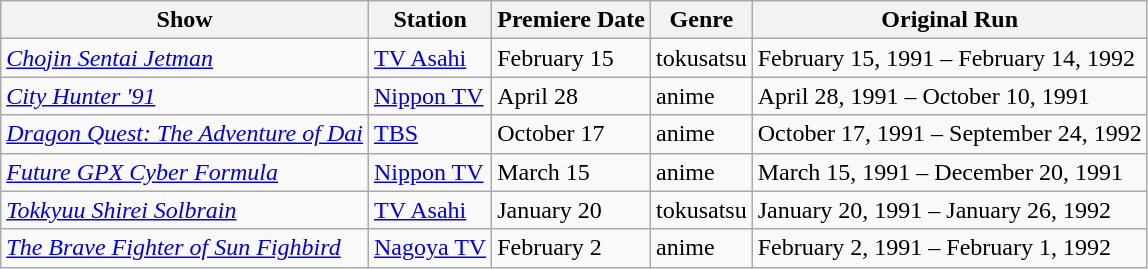<table class="wikitable sortable">
<tr>
<th>Show</th>
<th>Station</th>
<th>Premiere Date</th>
<th>Genre</th>
<th>Original Run</th>
</tr>
<tr>
<td><em><a href='#'>Chojin Sentai Jetman</a></em></td>
<td><a href='#'>TV Asahi</a></td>
<td>February 15</td>
<td>tokusatsu</td>
<td>February 15, 1991 – February 14, 1992</td>
</tr>
<tr>
<td><em><a href='#'>City Hunter '91</a></em></td>
<td><a href='#'>Nippon TV</a></td>
<td>April 28</td>
<td>anime</td>
<td>April 28, 1991 – October 10, 1991</td>
</tr>
<tr>
<td><em><a href='#'>Dragon Quest: The Adventure of Dai</a></em></td>
<td><a href='#'>TBS</a></td>
<td>October 17</td>
<td>anime</td>
<td>October 17, 1991 – September 24, 1992</td>
</tr>
<tr>
<td><em><a href='#'>Future GPX Cyber Formula</a></em></td>
<td><a href='#'>Nippon TV</a></td>
<td>March 15</td>
<td>anime</td>
<td>March 15, 1991 – December 20, 1991</td>
</tr>
<tr>
<td><em><a href='#'>Tokkyuu Shirei Solbrain</a></em></td>
<td><a href='#'>TV Asahi</a></td>
<td>January 20</td>
<td>tokusatsu</td>
<td>January 20, 1991 – January 26, 1992</td>
</tr>
<tr>
<td><em><a href='#'>The Brave Fighter of Sun Fighbird</a></em></td>
<td><a href='#'>Nagoya TV</a></td>
<td>February 2</td>
<td>anime</td>
<td>February 2, 1991 – February 1, 1992</td>
</tr>
</table>
